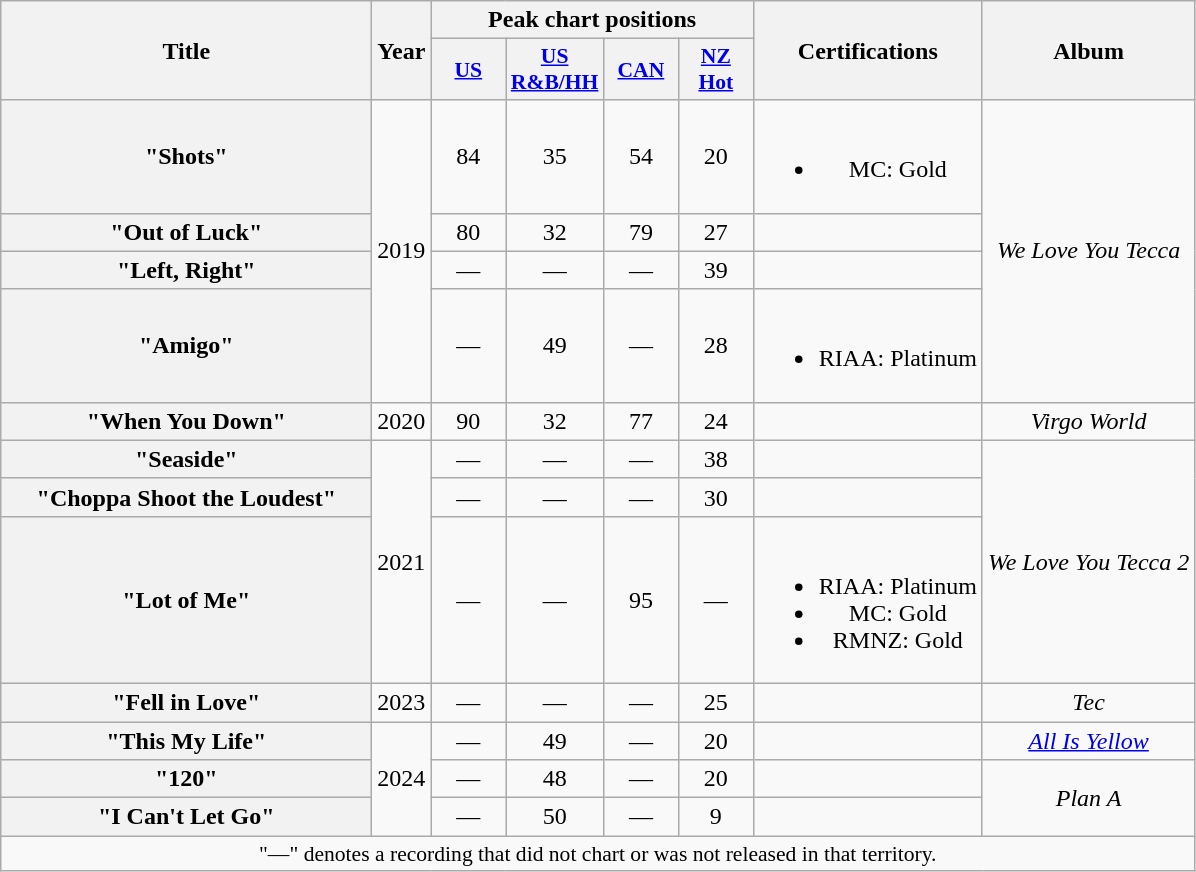<table class="wikitable plainrowheaders" style="text-align:center">
<tr>
<th scope="col" rowspan="2" style="width:15em;">Title</th>
<th scope="col" rowspan="2">Year</th>
<th scope="col" colspan="4">Peak chart positions</th>
<th scope="col" rowspan="2">Certifications</th>
<th scope="col" rowspan="2">Album</th>
</tr>
<tr>
<th scope="col" style="width:3em;font-size:90%;"><a href='#'>US</a><br></th>
<th scope="col" style="width:3em;font-size:90%;"><a href='#'>US<br>R&B/HH</a><br></th>
<th scope="col" style="width:3em;font-size:90%;"><a href='#'>CAN</a><br></th>
<th scope="col" style="width:3em;font-size:90%;"><a href='#'>NZ<br>Hot</a><br></th>
</tr>
<tr>
<th scope="row">"Shots"</th>
<td rowspan="4">2019</td>
<td>84</td>
<td>35</td>
<td>54</td>
<td>20</td>
<td><br><ul><li>MC: Gold</li></ul></td>
<td rowspan="4"><em>We Love You Tecca</em></td>
</tr>
<tr>
<th scope="row">"Out of Luck"</th>
<td>80</td>
<td>32</td>
<td>79</td>
<td>27</td>
<td></td>
</tr>
<tr>
<th scope="row">"Left, Right"</th>
<td>—</td>
<td>—</td>
<td>—</td>
<td>39</td>
<td></td>
</tr>
<tr>
<th scope="row">"Amigo"</th>
<td>—</td>
<td>49</td>
<td>—</td>
<td>28</td>
<td><br><ul><li>RIAA: Platinum</li></ul></td>
</tr>
<tr>
<th scope="row">"When You Down"<br></th>
<td>2020</td>
<td>90</td>
<td>32</td>
<td>77</td>
<td>24</td>
<td></td>
<td><em>Virgo World</em></td>
</tr>
<tr>
<th scope="row">"Seaside"<br></th>
<td rowspan="3">2021</td>
<td>—</td>
<td>—</td>
<td>—</td>
<td>38</td>
<td></td>
<td rowspan="3"><em>We Love You Tecca 2</em></td>
</tr>
<tr>
<th scope="row">"Choppa Shoot the Loudest"<br></th>
<td>—</td>
<td>—</td>
<td>—</td>
<td>30</td>
<td></td>
</tr>
<tr>
<th scope="row">"Lot of Me"</th>
<td>—</td>
<td>—</td>
<td>95</td>
<td>—</td>
<td><br><ul><li>RIAA: Platinum</li><li>MC: Gold</li><li>RMNZ: Gold</li></ul></td>
</tr>
<tr>
<th scope="row">"Fell in Love"<br></th>
<td>2023</td>
<td>—</td>
<td>—</td>
<td>—</td>
<td>25</td>
<td></td>
<td><em>Tec</em></td>
</tr>
<tr>
<th scope="row">"This My Life"<br></th>
<td rowspan="3">2024</td>
<td>—</td>
<td>49</td>
<td>—</td>
<td>20</td>
<td></td>
<td><em><a href='#'>All Is Yellow</a></em></td>
</tr>
<tr>
<th scope="row">"120"</th>
<td>—</td>
<td>48</td>
<td>—</td>
<td>20</td>
<td></td>
<td rowspan="2"><em>Plan A</em></td>
</tr>
<tr>
<th scope="row">"I Can't Let Go"<br></th>
<td>—</td>
<td>50</td>
<td>—</td>
<td>9</td>
<td></td>
</tr>
<tr>
<td colspan="8" style="font-size:90%">"—" denotes a recording that did not chart or was not released in that territory.</td>
</tr>
</table>
